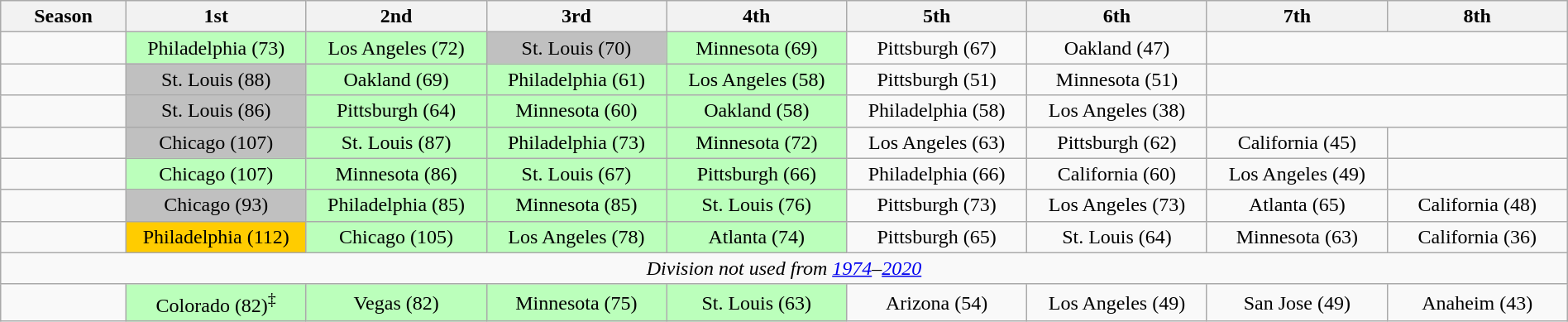<table class="wikitable" width="100%">
<tr>
<th width="8%">Season</th>
<th width="11.5%">1st</th>
<th width="11.5%">2nd</th>
<th width="11.5%">3rd</th>
<th width="11.5%">4th</th>
<th width="11.5%">5th</th>
<th width="11.5%">6th</th>
<th width="11.5%">7th</th>
<th width="11.5%">8th</th>
</tr>
<tr align=center>
<td></td>
<td bgcolor="#bbffbb">Philadelphia (73)</td>
<td bgcolor="#bbffbb">Los Angeles (72)</td>
<td bgcolor="#c0c0c0">St. Louis (70)</td>
<td bgcolor="#bbffbb">Minnesota (69)</td>
<td>Pittsburgh (67)</td>
<td>Oakland (47)</td>
<td colspan="2"></td>
</tr>
<tr align=center>
<td></td>
<td bgcolor="#c0c0c0">St. Louis (88)</td>
<td bgcolor="#bbffbb">Oakland (69)</td>
<td bgcolor="#bbffbb">Philadelphia (61)</td>
<td bgcolor="#bbffbb">Los Angeles (58)</td>
<td>Pittsburgh (51)</td>
<td>Minnesota (51)</td>
<td colspan="2"></td>
</tr>
<tr align=center>
<td></td>
<td bgcolor="#c0c0c0">St. Louis (86)</td>
<td bgcolor="#bbffbb">Pittsburgh (64)</td>
<td bgcolor="#bbffbb">Minnesota (60)</td>
<td bgcolor="#bbffbb">Oakland (58)</td>
<td>Philadelphia (58)</td>
<td>Los Angeles (38)</td>
<td colspan="2"></td>
</tr>
<tr align=center>
<td></td>
<td bgcolor="#c0c0c0">Chicago (107)</td>
<td bgcolor="#bbffbb">St. Louis (87)</td>
<td bgcolor="#bbffbb">Philadelphia (73)</td>
<td bgcolor="#bbffbb">Minnesota (72)</td>
<td>Los Angeles (63)</td>
<td>Pittsburgh (62)</td>
<td>California (45)</td>
<td></td>
</tr>
<tr align=center>
<td></td>
<td bgcolor="#bbffbb">Chicago (107)</td>
<td bgcolor="#bbffbb">Minnesota (86)</td>
<td bgcolor="#bbffbb">St. Louis (67)</td>
<td bgcolor="#bbffbb">Pittsburgh (66)</td>
<td>Philadelphia (66)</td>
<td>California (60)</td>
<td>Los Angeles (49)</td>
<td></td>
</tr>
<tr align=center>
<td></td>
<td bgcolor="#c0c0c0">Chicago (93)</td>
<td bgcolor="#bbffbb">Philadelphia (85)</td>
<td bgcolor="#bbffbb">Minnesota (85)</td>
<td bgcolor="#bbffbb">St. Louis (76)</td>
<td>Pittsburgh (73)</td>
<td>Los Angeles (73)</td>
<td>Atlanta (65)</td>
<td>California (48)</td>
</tr>
<tr align=center>
<td></td>
<td bgcolor="#ffcc00">Philadelphia (112)</td>
<td bgcolor="#bbffbb">Chicago (105)</td>
<td bgcolor="#bbffbb">Los Angeles (78)</td>
<td bgcolor="#bbffbb">Atlanta (74)</td>
<td>Pittsburgh (65)</td>
<td>St. Louis (64)</td>
<td>Minnesota (63)</td>
<td>California (36)</td>
</tr>
<tr align=center>
<td colspan="9"><em>Division not used from <a href='#'>1974</a>–<a href='#'>2020</a></em></td>
</tr>
<tr align=center>
<td></td>
<td bgcolor="#bbffbb">Colorado (82)<sup>‡</sup></td>
<td bgcolor="#bbffbb">Vegas (82)</td>
<td bgcolor="#bbffbb">Minnesota (75)</td>
<td bgcolor="#bbffbb">St. Louis (63)</td>
<td>Arizona (54)</td>
<td>Los Angeles (49)</td>
<td>San Jose (49)</td>
<td>Anaheim (43)</td>
</tr>
</table>
